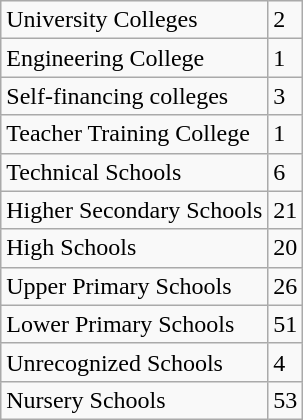<table class="wikitable" border="1">
<tr>
<td>University Colleges</td>
<td>2</td>
</tr>
<tr>
<td>Engineering College</td>
<td>1</td>
</tr>
<tr>
<td>Self-financing colleges</td>
<td>3</td>
</tr>
<tr>
<td>Teacher Training College</td>
<td>1</td>
</tr>
<tr>
<td>Technical Schools</td>
<td>6</td>
</tr>
<tr>
<td>Higher Secondary Schools</td>
<td>21</td>
</tr>
<tr>
<td>High Schools</td>
<td>20</td>
</tr>
<tr>
<td>Upper Primary Schools</td>
<td>26</td>
</tr>
<tr>
<td>Lower Primary Schools</td>
<td>51</td>
</tr>
<tr>
<td>Unrecognized Schools</td>
<td>4</td>
</tr>
<tr>
<td>Nursery Schools</td>
<td>53</td>
</tr>
</table>
